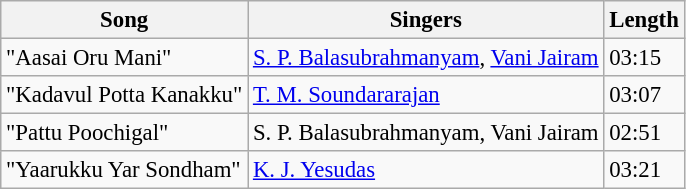<table class="wikitable" style="font-size:95%;">
<tr>
<th>Song</th>
<th>Singers</th>
<th>Length</th>
</tr>
<tr>
<td>"Aasai Oru Mani"</td>
<td><a href='#'>S. P. Balasubrahmanyam</a>, <a href='#'>Vani Jairam</a></td>
<td>03:15</td>
</tr>
<tr>
<td>"Kadavul Potta Kanakku"</td>
<td><a href='#'>T. M. Soundararajan</a></td>
<td>03:07</td>
</tr>
<tr>
<td>"Pattu Poochigal"</td>
<td>S. P. Balasubrahmanyam, Vani Jairam</td>
<td>02:51</td>
</tr>
<tr>
<td>"Yaarukku Yar Sondham"</td>
<td><a href='#'>K. J. Yesudas</a></td>
<td>03:21</td>
</tr>
</table>
